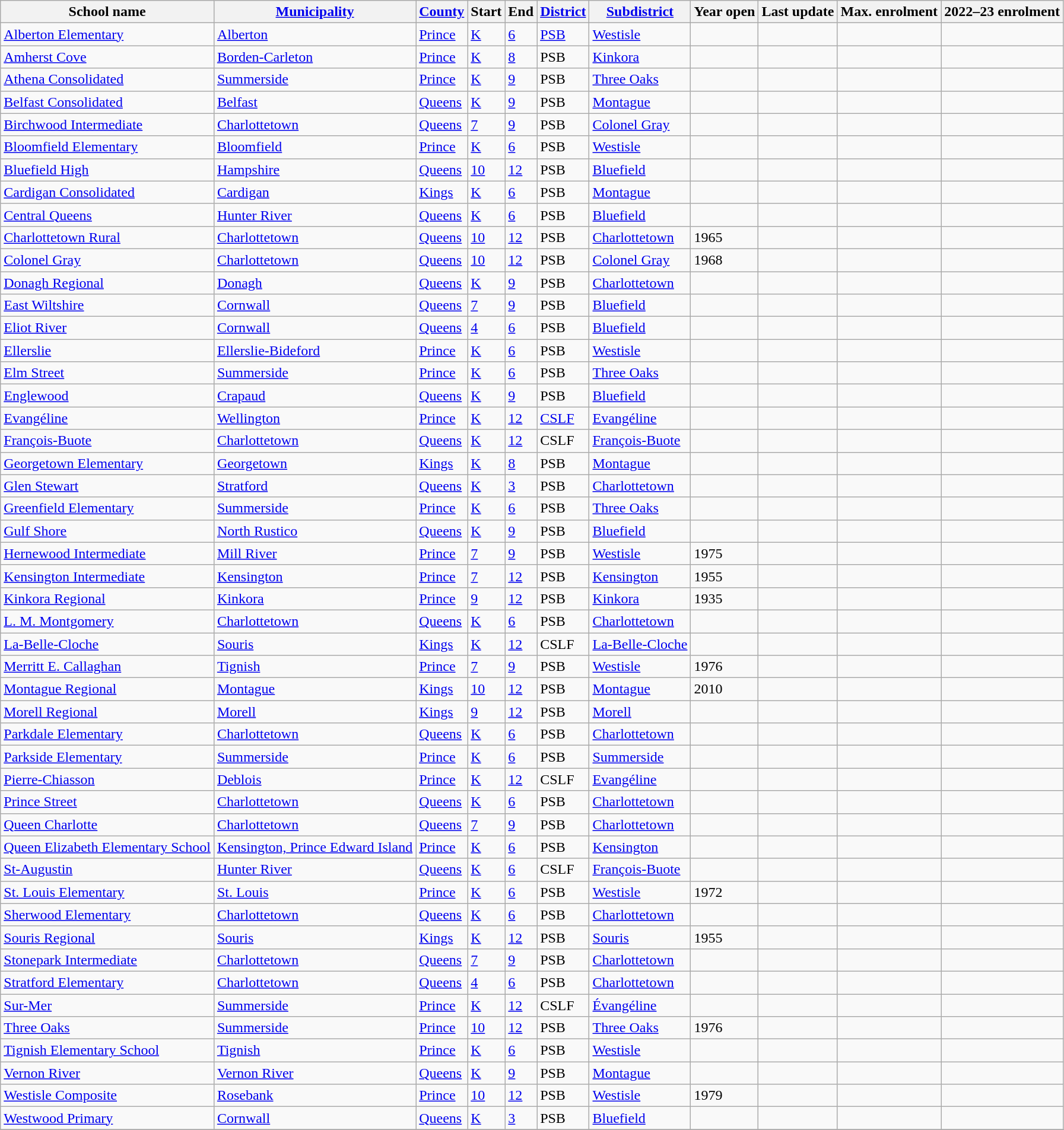<table class="wikitable sortable" align="left">
<tr>
<th>School name</th>
<th><a href='#'>Municipality</a></th>
<th><a href='#'>County</a></th>
<th>Start</th>
<th>End</th>
<th><a href='#'>District</a></th>
<th><a href='#'>Subdistrict</a></th>
<th>Year open</th>
<th>Last update</th>
<th>Max. enrolment</th>
<th>2022–23 enrolment</th>
</tr>
<tr>
<td><a href='#'>Alberton Elementary</a></td>
<td><a href='#'>Alberton</a></td>
<td><a href='#'>Prince</a></td>
<td><a href='#'>K</a></td>
<td><a href='#'>6</a></td>
<td><a href='#'>PSB</a></td>
<td><a href='#'>Westisle</a></td>
<td></td>
<td></td>
<td></td>
<td></td>
</tr>
<tr>
<td><a href='#'>Amherst Cove</a></td>
<td><a href='#'>Borden-Carleton</a></td>
<td><a href='#'>Prince</a></td>
<td><a href='#'>K</a></td>
<td><a href='#'>8</a></td>
<td>PSB</td>
<td><a href='#'>Kinkora</a></td>
<td></td>
<td></td>
<td></td>
<td></td>
</tr>
<tr>
<td><a href='#'>Athena Consolidated</a></td>
<td><a href='#'>Summerside</a></td>
<td><a href='#'>Prince</a></td>
<td><a href='#'>K</a></td>
<td><a href='#'>9</a></td>
<td>PSB</td>
<td><a href='#'>Three Oaks</a></td>
<td></td>
<td></td>
<td></td>
<td></td>
</tr>
<tr>
<td><a href='#'>Belfast Consolidated</a></td>
<td><a href='#'>Belfast</a></td>
<td><a href='#'>Queens</a></td>
<td><a href='#'>K</a></td>
<td><a href='#'>9</a></td>
<td>PSB</td>
<td><a href='#'>Montague</a></td>
<td></td>
<td></td>
<td></td>
<td></td>
</tr>
<tr>
<td><a href='#'>Birchwood Intermediate</a></td>
<td><a href='#'>Charlottetown</a></td>
<td><a href='#'>Queens</a></td>
<td><a href='#'>7</a></td>
<td><a href='#'>9</a></td>
<td>PSB</td>
<td><a href='#'>Colonel Gray</a></td>
<td></td>
<td></td>
<td></td>
<td></td>
</tr>
<tr>
<td><a href='#'>Bloomfield Elementary</a></td>
<td><a href='#'>Bloomfield</a></td>
<td><a href='#'>Prince</a></td>
<td><a href='#'>K</a></td>
<td><a href='#'>6</a></td>
<td>PSB</td>
<td><a href='#'>Westisle</a></td>
<td></td>
<td></td>
<td></td>
<td></td>
</tr>
<tr>
<td><a href='#'>Bluefield High</a></td>
<td><a href='#'>Hampshire</a></td>
<td><a href='#'>Queens</a></td>
<td><a href='#'>10</a></td>
<td><a href='#'>12</a></td>
<td>PSB</td>
<td><a href='#'>Bluefield</a></td>
<td></td>
<td></td>
<td></td>
<td></td>
</tr>
<tr>
<td><a href='#'>Cardigan Consolidated</a></td>
<td><a href='#'>Cardigan</a></td>
<td><a href='#'>Kings</a></td>
<td><a href='#'>K</a></td>
<td><a href='#'>6</a></td>
<td>PSB</td>
<td><a href='#'>Montague</a></td>
<td></td>
<td></td>
<td></td>
<td></td>
</tr>
<tr>
<td><a href='#'>Central Queens</a></td>
<td><a href='#'>Hunter River</a></td>
<td><a href='#'>Queens</a></td>
<td><a href='#'>K</a></td>
<td><a href='#'>6</a></td>
<td>PSB</td>
<td><a href='#'>Bluefield</a></td>
<td></td>
<td></td>
<td></td>
<td></td>
</tr>
<tr>
<td><a href='#'>Charlottetown Rural</a></td>
<td><a href='#'>Charlottetown</a></td>
<td><a href='#'>Queens</a></td>
<td><a href='#'>10</a></td>
<td><a href='#'>12</a></td>
<td>PSB</td>
<td><a href='#'>Charlottetown</a></td>
<td>1965</td>
<td></td>
<td></td>
<td></td>
</tr>
<tr>
<td><a href='#'>Colonel Gray</a></td>
<td><a href='#'>Charlottetown</a></td>
<td><a href='#'>Queens</a></td>
<td><a href='#'>10</a></td>
<td><a href='#'>12</a></td>
<td>PSB</td>
<td><a href='#'>Colonel Gray</a></td>
<td>1968</td>
<td></td>
<td></td>
<td></td>
</tr>
<tr>
<td><a href='#'>Donagh Regional</a></td>
<td><a href='#'>Donagh</a></td>
<td><a href='#'>Queens</a></td>
<td><a href='#'>K</a></td>
<td><a href='#'>9</a></td>
<td>PSB</td>
<td><a href='#'>Charlottetown</a></td>
<td></td>
<td></td>
<td></td>
<td></td>
</tr>
<tr>
<td><a href='#'>East Wiltshire</a></td>
<td><a href='#'>Cornwall</a></td>
<td><a href='#'>Queens</a></td>
<td><a href='#'>7</a></td>
<td><a href='#'>9</a></td>
<td>PSB</td>
<td><a href='#'>Bluefield</a></td>
<td></td>
<td></td>
<td></td>
<td></td>
</tr>
<tr>
<td><a href='#'>Eliot River</a></td>
<td><a href='#'>Cornwall</a></td>
<td><a href='#'>Queens</a></td>
<td><a href='#'>4</a></td>
<td><a href='#'>6</a></td>
<td>PSB</td>
<td><a href='#'>Bluefield</a></td>
<td></td>
<td></td>
<td></td>
<td></td>
</tr>
<tr>
<td><a href='#'>Ellerslie</a></td>
<td><a href='#'>Ellerslie-Bideford</a></td>
<td><a href='#'>Prince</a></td>
<td><a href='#'>K</a></td>
<td><a href='#'>6</a></td>
<td>PSB</td>
<td><a href='#'>Westisle</a></td>
<td></td>
<td></td>
<td></td>
<td></td>
</tr>
<tr>
<td><a href='#'>Elm Street</a></td>
<td><a href='#'>Summerside</a></td>
<td><a href='#'>Prince</a></td>
<td><a href='#'>K</a></td>
<td><a href='#'>6</a></td>
<td>PSB</td>
<td><a href='#'>Three Oaks</a></td>
<td></td>
<td></td>
<td></td>
<td></td>
</tr>
<tr>
<td><a href='#'>Englewood</a></td>
<td><a href='#'>Crapaud</a></td>
<td><a href='#'>Queens</a></td>
<td><a href='#'>K</a></td>
<td><a href='#'>9</a></td>
<td>PSB</td>
<td><a href='#'>Bluefield</a></td>
<td></td>
<td></td>
<td></td>
<td></td>
</tr>
<tr>
<td><a href='#'>Evangéline</a></td>
<td><a href='#'>Wellington</a></td>
<td><a href='#'>Prince</a></td>
<td><a href='#'>K</a></td>
<td><a href='#'>12</a></td>
<td><a href='#'>CSLF</a></td>
<td><a href='#'>Evangéline</a></td>
<td></td>
<td></td>
<td></td>
<td></td>
</tr>
<tr>
<td><a href='#'>François-Buote</a></td>
<td><a href='#'>Charlottetown</a></td>
<td><a href='#'>Queens</a></td>
<td><a href='#'>K</a></td>
<td><a href='#'>12</a></td>
<td>CSLF</td>
<td><a href='#'>François-Buote</a></td>
<td></td>
<td></td>
<td></td>
<td></td>
</tr>
<tr>
<td><a href='#'>Georgetown Elementary</a></td>
<td><a href='#'>Georgetown</a></td>
<td><a href='#'>Kings</a></td>
<td><a href='#'>K</a></td>
<td><a href='#'>8</a></td>
<td>PSB</td>
<td><a href='#'>Montague</a></td>
<td></td>
<td></td>
<td></td>
<td></td>
</tr>
<tr>
<td><a href='#'>Glen Stewart</a></td>
<td><a href='#'>Stratford</a></td>
<td><a href='#'>Queens</a></td>
<td><a href='#'>K</a></td>
<td><a href='#'>3</a></td>
<td>PSB</td>
<td><a href='#'>Charlottetown</a></td>
<td></td>
<td></td>
<td></td>
<td></td>
</tr>
<tr>
<td><a href='#'>Greenfield Elementary</a></td>
<td><a href='#'>Summerside</a></td>
<td><a href='#'>Prince</a></td>
<td><a href='#'>K</a></td>
<td><a href='#'>6</a></td>
<td>PSB</td>
<td><a href='#'>Three Oaks</a></td>
<td></td>
<td></td>
<td></td>
<td></td>
</tr>
<tr>
<td><a href='#'>Gulf Shore</a></td>
<td><a href='#'>North Rustico</a></td>
<td><a href='#'>Queens</a></td>
<td><a href='#'>K</a></td>
<td><a href='#'>9</a></td>
<td>PSB</td>
<td><a href='#'>Bluefield</a></td>
<td></td>
<td></td>
<td></td>
<td></td>
</tr>
<tr>
<td><a href='#'>Hernewood Intermediate</a></td>
<td><a href='#'>Mill River</a></td>
<td><a href='#'>Prince</a></td>
<td><a href='#'>7</a></td>
<td><a href='#'>9</a></td>
<td>PSB</td>
<td><a href='#'>Westisle</a></td>
<td>1975</td>
<td></td>
<td></td>
<td></td>
</tr>
<tr>
<td><a href='#'>Kensington Intermediate</a></td>
<td><a href='#'>Kensington</a></td>
<td><a href='#'>Prince</a></td>
<td><a href='#'>7</a></td>
<td><a href='#'>12</a></td>
<td>PSB</td>
<td><a href='#'>Kensington</a></td>
<td>1955</td>
<td></td>
<td></td>
<td></td>
</tr>
<tr>
<td><a href='#'>Kinkora Regional</a></td>
<td><a href='#'>Kinkora</a></td>
<td><a href='#'>Prince</a></td>
<td><a href='#'>9</a></td>
<td><a href='#'>12</a></td>
<td>PSB</td>
<td><a href='#'>Kinkora</a></td>
<td>1935</td>
<td></td>
<td></td>
<td></td>
</tr>
<tr>
<td><a href='#'>L. M. Montgomery</a></td>
<td><a href='#'>Charlottetown</a></td>
<td><a href='#'>Queens</a></td>
<td><a href='#'>K</a></td>
<td><a href='#'>6</a></td>
<td>PSB</td>
<td><a href='#'>Charlottetown</a></td>
<td></td>
<td></td>
<td></td>
<td></td>
</tr>
<tr>
<td><a href='#'>La-Belle-Cloche</a></td>
<td><a href='#'>Souris</a></td>
<td><a href='#'>Kings</a></td>
<td><a href='#'>K</a></td>
<td><a href='#'>12</a></td>
<td>CSLF</td>
<td><a href='#'>La-Belle-Cloche</a></td>
<td></td>
<td></td>
<td></td>
<td></td>
</tr>
<tr>
<td><a href='#'>Merritt E. Callaghan</a></td>
<td><a href='#'>Tignish</a></td>
<td><a href='#'>Prince</a></td>
<td><a href='#'>7</a></td>
<td><a href='#'>9</a></td>
<td>PSB</td>
<td><a href='#'>Westisle</a></td>
<td>1976</td>
<td></td>
<td></td>
<td></td>
</tr>
<tr>
<td><a href='#'>Montague Regional</a></td>
<td><a href='#'>Montague</a></td>
<td><a href='#'>Kings</a></td>
<td><a href='#'>10</a></td>
<td><a href='#'>12</a></td>
<td>PSB</td>
<td><a href='#'>Montague</a></td>
<td>2010</td>
<td></td>
<td></td>
<td></td>
</tr>
<tr>
<td><a href='#'>Morell Regional</a></td>
<td><a href='#'>Morell</a></td>
<td><a href='#'>Kings</a></td>
<td><a href='#'>9</a></td>
<td><a href='#'>12</a></td>
<td>PSB</td>
<td><a href='#'>Morell</a></td>
<td></td>
<td></td>
<td></td>
<td></td>
</tr>
<tr>
<td><a href='#'>Parkdale Elementary</a></td>
<td><a href='#'>Charlottetown</a></td>
<td><a href='#'>Queens</a></td>
<td><a href='#'>K</a></td>
<td><a href='#'>6</a></td>
<td>PSB</td>
<td><a href='#'>Charlottetown</a></td>
<td></td>
<td></td>
<td></td>
<td></td>
</tr>
<tr>
<td><a href='#'>Parkside Elementary</a></td>
<td><a href='#'>Summerside</a></td>
<td><a href='#'>Prince</a></td>
<td><a href='#'>K</a></td>
<td><a href='#'>6</a></td>
<td>PSB</td>
<td><a href='#'>Summerside</a></td>
<td></td>
<td></td>
<td></td>
<td></td>
</tr>
<tr>
<td><a href='#'>Pierre-Chiasson</a></td>
<td><a href='#'>Deblois</a></td>
<td><a href='#'>Prince</a></td>
<td><a href='#'>K</a></td>
<td><a href='#'>12</a></td>
<td>CSLF</td>
<td><a href='#'>Evangéline</a></td>
<td></td>
<td></td>
<td></td>
<td></td>
</tr>
<tr>
<td><a href='#'>Prince Street</a></td>
<td><a href='#'>Charlottetown</a></td>
<td><a href='#'>Queens</a></td>
<td><a href='#'>K</a></td>
<td><a href='#'>6</a></td>
<td>PSB</td>
<td><a href='#'>Charlottetown</a></td>
<td></td>
<td></td>
<td></td>
<td></td>
</tr>
<tr>
<td><a href='#'>Queen Charlotte</a></td>
<td><a href='#'>Charlottetown</a></td>
<td><a href='#'>Queens</a></td>
<td><a href='#'>7</a></td>
<td><a href='#'>9</a></td>
<td>PSB</td>
<td><a href='#'>Charlottetown</a></td>
<td></td>
<td></td>
<td></td>
<td></td>
</tr>
<tr>
<td><a href='#'>Queen Elizabeth Elementary School</a></td>
<td><a href='#'>Kensington, Prince Edward Island</a></td>
<td><a href='#'>Prince</a></td>
<td><a href='#'>K</a></td>
<td><a href='#'>6</a></td>
<td>PSB</td>
<td><a href='#'>Kensington</a></td>
<td></td>
<td></td>
<td></td>
<td></td>
</tr>
<tr>
<td><a href='#'>St-Augustin</a></td>
<td><a href='#'>Hunter River</a></td>
<td><a href='#'>Queens</a></td>
<td><a href='#'>K</a></td>
<td><a href='#'>6</a></td>
<td>CSLF</td>
<td><a href='#'>François-Buote</a></td>
<td></td>
<td></td>
<td></td>
<td></td>
</tr>
<tr>
<td><a href='#'>St. Louis Elementary</a></td>
<td><a href='#'>St. Louis</a></td>
<td><a href='#'>Prince</a></td>
<td><a href='#'>K</a></td>
<td><a href='#'>6</a></td>
<td>PSB</td>
<td><a href='#'>Westisle</a></td>
<td>1972</td>
<td></td>
<td></td>
<td></td>
</tr>
<tr>
<td><a href='#'>Sherwood Elementary</a></td>
<td><a href='#'>Charlottetown</a></td>
<td><a href='#'>Queens</a></td>
<td><a href='#'>K</a></td>
<td><a href='#'>6</a></td>
<td>PSB</td>
<td><a href='#'>Charlottetown</a></td>
<td></td>
<td></td>
<td></td>
<td></td>
</tr>
<tr>
<td><a href='#'>Souris Regional</a></td>
<td><a href='#'>Souris</a></td>
<td><a href='#'>Kings</a></td>
<td><a href='#'>K</a></td>
<td><a href='#'>12</a></td>
<td>PSB</td>
<td><a href='#'>Souris</a></td>
<td>1955</td>
<td></td>
<td></td>
<td></td>
</tr>
<tr>
<td><a href='#'>Stonepark Intermediate</a></td>
<td><a href='#'>Charlottetown</a></td>
<td><a href='#'>Queens</a></td>
<td><a href='#'>7</a></td>
<td><a href='#'>9</a></td>
<td>PSB</td>
<td><a href='#'>Charlottetown</a></td>
<td></td>
<td></td>
<td></td>
<td></td>
</tr>
<tr>
<td><a href='#'>Stratford Elementary</a></td>
<td><a href='#'>Charlottetown</a></td>
<td><a href='#'>Queens</a></td>
<td><a href='#'>4</a></td>
<td><a href='#'>6</a></td>
<td>PSB</td>
<td><a href='#'>Charlottetown</a></td>
<td></td>
<td></td>
<td></td>
<td></td>
</tr>
<tr>
<td><a href='#'>Sur-Mer</a></td>
<td><a href='#'>Summerside</a></td>
<td><a href='#'>Prince</a></td>
<td><a href='#'>K</a></td>
<td><a href='#'>12</a></td>
<td>CSLF</td>
<td><a href='#'>Évangéline</a></td>
<td></td>
<td></td>
<td></td>
<td></td>
</tr>
<tr>
<td><a href='#'>Three Oaks</a></td>
<td><a href='#'>Summerside</a></td>
<td><a href='#'>Prince</a></td>
<td><a href='#'>10</a></td>
<td><a href='#'>12</a></td>
<td>PSB</td>
<td><a href='#'>Three Oaks</a></td>
<td>1976</td>
<td></td>
<td></td>
<td></td>
</tr>
<tr>
<td><a href='#'>Tignish Elementary School</a></td>
<td><a href='#'>Tignish</a></td>
<td><a href='#'>Prince</a></td>
<td><a href='#'>K</a></td>
<td><a href='#'>6</a></td>
<td>PSB</td>
<td><a href='#'>Westisle</a></td>
<td></td>
<td></td>
<td></td>
<td></td>
</tr>
<tr>
<td><a href='#'>Vernon River</a></td>
<td><a href='#'>Vernon River</a></td>
<td><a href='#'>Queens</a></td>
<td><a href='#'>K</a></td>
<td><a href='#'>9</a></td>
<td>PSB</td>
<td><a href='#'>Montague</a></td>
<td></td>
<td></td>
<td></td>
<td></td>
</tr>
<tr>
<td><a href='#'>Westisle Composite</a></td>
<td><a href='#'>Rosebank</a></td>
<td><a href='#'>Prince</a></td>
<td><a href='#'>10</a></td>
<td><a href='#'>12</a></td>
<td>PSB</td>
<td><a href='#'>Westisle</a></td>
<td>1979</td>
<td></td>
<td></td>
<td></td>
</tr>
<tr>
<td><a href='#'>Westwood Primary</a></td>
<td><a href='#'>Cornwall</a></td>
<td><a href='#'>Queens</a></td>
<td><a href='#'>K</a></td>
<td><a href='#'>3</a></td>
<td>PSB</td>
<td><a href='#'>Bluefield</a></td>
<td></td>
<td></td>
<td></td>
<td></td>
</tr>
<tr>
</tr>
</table>
